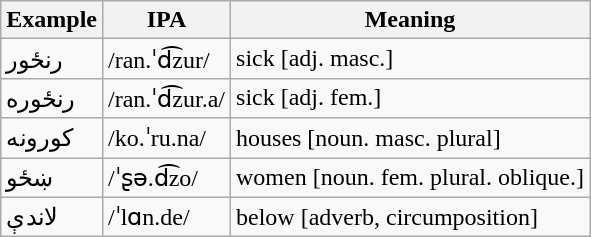<table class="wikitable">
<tr>
<th>Example</th>
<th>IPA</th>
<th>Meaning</th>
</tr>
<tr>
<td>رنځور</td>
<td>/ran.ˈd͡zur/</td>
<td>sick [adj. masc.]</td>
</tr>
<tr>
<td>رنځوره</td>
<td>/ran.ˈd͡zur.a/</td>
<td>sick [adj. fem.]</td>
</tr>
<tr>
<td>کورونه</td>
<td>/ko.ˈru.na/</td>
<td>houses [noun. masc. plural]</td>
</tr>
<tr>
<td>ښځو</td>
<td>/ˈʂə.d͡zo/</td>
<td>women [noun. fem. plural. oblique.]</td>
</tr>
<tr>
<td>لاندې</td>
<td>/ˈlɑn.de/</td>
<td>below [adverb, circumposition]</td>
</tr>
</table>
